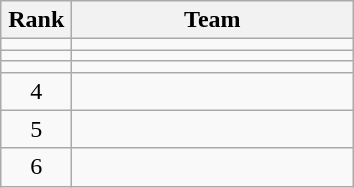<table class="wikitable" style="text-align:center;">
<tr>
<th width=40>Rank</th>
<th width=180>Team</th>
</tr>
<tr>
<td></td>
<td align=left></td>
</tr>
<tr>
<td></td>
<td align=left></td>
</tr>
<tr>
<td></td>
<td align=left></td>
</tr>
<tr>
<td>4</td>
<td align=left></td>
</tr>
<tr>
<td>5</td>
<td align=left></td>
</tr>
<tr>
<td>6</td>
<td align=left></td>
</tr>
</table>
